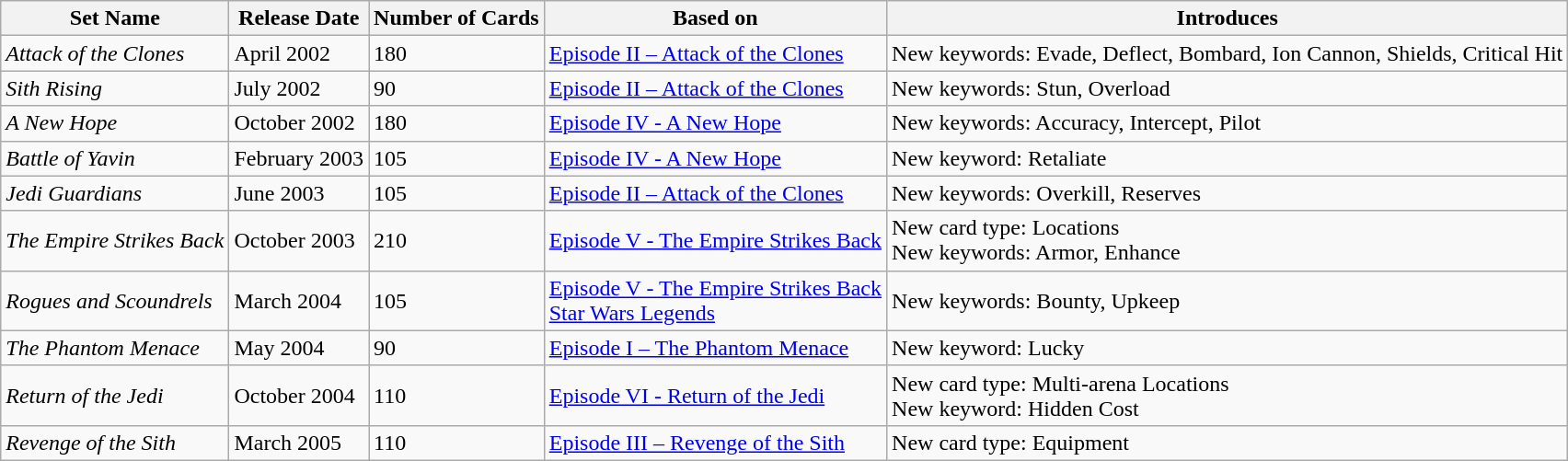<table class="wikitable">
<tr>
<th>Set Name</th>
<th>Release Date</th>
<th>Number of Cards</th>
<th>Based on</th>
<th>Introduces</th>
</tr>
<tr>
<td><em>Attack of the Clones</em></td>
<td>April 2002</td>
<td>180</td>
<td><a href='#'>Episode II – Attack of the Clones</a></td>
<td>New keywords: Evade, Deflect, Bombard, Ion Cannon, Shields, Critical Hit</td>
</tr>
<tr>
<td><em>Sith Rising</em></td>
<td>July 2002</td>
<td>90</td>
<td><a href='#'>Episode II – Attack of the Clones</a></td>
<td>New keywords: Stun, Overload</td>
</tr>
<tr>
<td><em>A New Hope</em></td>
<td>October 2002</td>
<td>180</td>
<td><a href='#'>Episode IV - A New Hope</a></td>
<td>New keywords: Accuracy, Intercept, Pilot</td>
</tr>
<tr>
<td><em>Battle of Yavin</em></td>
<td>February 2003</td>
<td>105</td>
<td><a href='#'>Episode IV - A New Hope</a></td>
<td>New keyword: Retaliate</td>
</tr>
<tr>
<td><em>Jedi Guardians</em></td>
<td>June 2003</td>
<td>105</td>
<td><a href='#'>Episode II – Attack of the Clones</a></td>
<td>New keywords: Overkill, Reserves</td>
</tr>
<tr>
<td><em>The Empire Strikes Back</em></td>
<td>October 2003</td>
<td>210</td>
<td><a href='#'>Episode V - The Empire Strikes Back</a></td>
<td>New card type: Locations<br>New keywords: Armor, Enhance</td>
</tr>
<tr>
<td><em>Rogues and Scoundrels</em></td>
<td>March 2004</td>
<td>105</td>
<td><a href='#'>Episode V - The Empire Strikes Back</a><br><a href='#'>Star Wars Legends</a></td>
<td>New keywords: Bounty, Upkeep</td>
</tr>
<tr>
<td><em>The Phantom Menace</em></td>
<td>May 2004</td>
<td>90</td>
<td><a href='#'>Episode I – The Phantom Menace</a></td>
<td>New keyword: Lucky</td>
</tr>
<tr>
<td><em>Return of the Jedi</em></td>
<td>October 2004</td>
<td>110</td>
<td><a href='#'>Episode VI - Return of the Jedi</a></td>
<td>New card type: Multi-arena Locations<br>New keyword: Hidden Cost</td>
</tr>
<tr>
<td><em>Revenge of the Sith</em></td>
<td>March 2005</td>
<td>110</td>
<td><a href='#'>Episode III – Revenge of the Sith</a></td>
<td>New card type: Equipment</td>
</tr>
</table>
